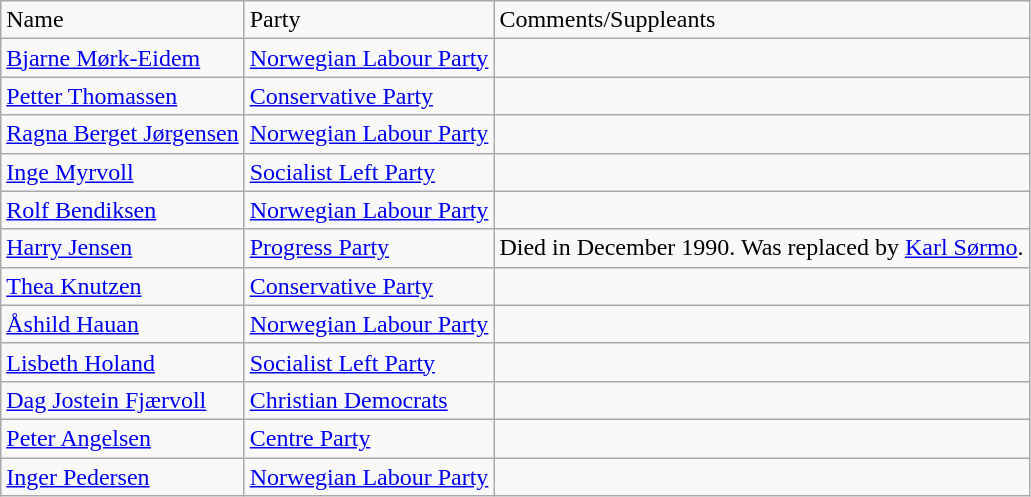<table class="wikitable">
<tr>
<td>Name</td>
<td>Party</td>
<td>Comments/Suppleants</td>
</tr>
<tr>
<td><a href='#'>Bjarne Mørk-Eidem</a></td>
<td><a href='#'>Norwegian Labour Party</a></td>
<td></td>
</tr>
<tr>
<td><a href='#'>Petter Thomassen</a></td>
<td><a href='#'>Conservative Party</a></td>
<td></td>
</tr>
<tr>
<td><a href='#'>Ragna Berget Jørgensen</a></td>
<td><a href='#'>Norwegian Labour Party</a></td>
<td></td>
</tr>
<tr>
<td><a href='#'>Inge Myrvoll</a></td>
<td><a href='#'>Socialist Left Party</a></td>
<td></td>
</tr>
<tr>
<td><a href='#'>Rolf Bendiksen</a></td>
<td><a href='#'>Norwegian Labour Party</a></td>
<td></td>
</tr>
<tr>
<td><a href='#'>Harry Jensen</a></td>
<td><a href='#'>Progress Party</a></td>
<td>Died in December 1990. Was replaced by <a href='#'>Karl Sørmo</a>.</td>
</tr>
<tr>
<td><a href='#'>Thea Knutzen</a></td>
<td><a href='#'>Conservative Party</a></td>
<td></td>
</tr>
<tr>
<td><a href='#'>Åshild Hauan</a></td>
<td><a href='#'>Norwegian Labour Party</a></td>
<td></td>
</tr>
<tr>
<td><a href='#'>Lisbeth Holand</a></td>
<td><a href='#'>Socialist Left Party</a></td>
<td></td>
</tr>
<tr>
<td><a href='#'>Dag Jostein Fjærvoll</a></td>
<td><a href='#'>Christian Democrats</a></td>
<td></td>
</tr>
<tr>
<td><a href='#'>Peter Angelsen</a></td>
<td><a href='#'>Centre Party</a></td>
<td></td>
</tr>
<tr>
<td><a href='#'>Inger Pedersen</a></td>
<td><a href='#'>Norwegian Labour Party</a></td>
<td></td>
</tr>
</table>
